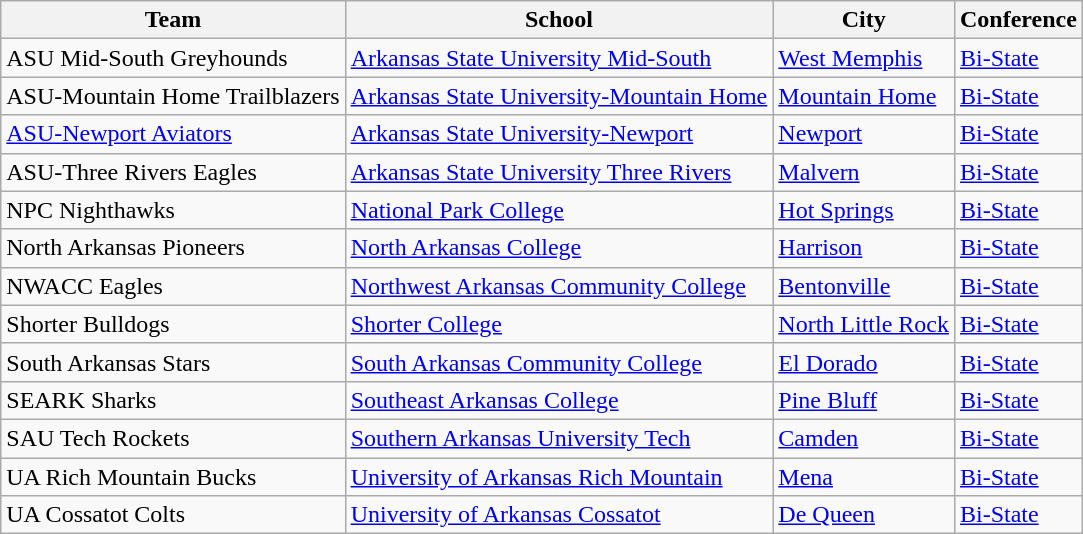<table class="sortable wikitable">
<tr>
<th>Team</th>
<th>School</th>
<th>City</th>
<th>Conference</th>
</tr>
<tr>
<td>ASU Mid-South Greyhounds</td>
<td><a href='#'>Arkansas State University Mid-South</a></td>
<td><a href='#'>West Memphis</a></td>
<td><a href='#'>Bi-State</a></td>
</tr>
<tr>
<td>ASU-Mountain Home Trailblazers</td>
<td><a href='#'>Arkansas State University-Mountain Home</a></td>
<td><a href='#'>Mountain Home</a></td>
<td><a href='#'>Bi-State</a></td>
</tr>
<tr>
<td><a href='#'>ASU-Newport Aviators</a></td>
<td><a href='#'>Arkansas State University-Newport</a></td>
<td><a href='#'>Newport</a></td>
<td><a href='#'>Bi-State</a></td>
</tr>
<tr>
<td>ASU-Three Rivers Eagles</td>
<td><a href='#'>Arkansas State University Three Rivers</a></td>
<td><a href='#'>Malvern</a></td>
<td><a href='#'>Bi-State</a></td>
</tr>
<tr>
<td>NPC Nighthawks</td>
<td><a href='#'>National Park College</a></td>
<td><a href='#'>Hot Springs</a></td>
<td><a href='#'>Bi-State</a></td>
</tr>
<tr>
<td>North Arkansas Pioneers</td>
<td><a href='#'>North Arkansas College</a></td>
<td><a href='#'>Harrison</a></td>
<td><a href='#'>Bi-State</a></td>
</tr>
<tr>
<td>NWACC Eagles</td>
<td><a href='#'>Northwest Arkansas Community College</a></td>
<td><a href='#'>Bentonville</a></td>
<td><a href='#'>Bi-State</a></td>
</tr>
<tr>
<td>Shorter Bulldogs</td>
<td><a href='#'>Shorter College</a></td>
<td><a href='#'>North Little Rock</a></td>
<td><a href='#'>Bi-State</a></td>
</tr>
<tr>
<td>South Arkansas Stars</td>
<td><a href='#'>South Arkansas Community College</a></td>
<td><a href='#'>El Dorado</a></td>
<td><a href='#'>Bi-State</a></td>
</tr>
<tr>
<td>SEARK Sharks</td>
<td><a href='#'>Southeast Arkansas College</a></td>
<td><a href='#'>Pine Bluff</a></td>
<td><a href='#'>Bi-State</a></td>
</tr>
<tr>
<td>SAU Tech Rockets</td>
<td><a href='#'>Southern Arkansas University Tech</a></td>
<td><a href='#'>Camden</a></td>
<td><a href='#'>Bi-State</a></td>
</tr>
<tr>
<td>UA Rich Mountain Bucks</td>
<td><a href='#'>University of Arkansas Rich Mountain</a></td>
<td><a href='#'>Mena</a></td>
<td><a href='#'>Bi-State</a></td>
</tr>
<tr>
<td>UA Cossatot Colts</td>
<td><a href='#'>University of Arkansas Cossatot</a></td>
<td><a href='#'>De Queen</a></td>
<td><a href='#'>Bi-State</a></td>
</tr>
</table>
